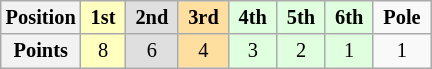<table class="wikitable" style="font-size:85%; text-align:center">
<tr>
<th>Position</th>
<td style="background:#FFFFBF;"> <strong>1st</strong> </td>
<td style="background:#DFDFDF;"> <strong>2nd</strong> </td>
<td style="background:#FFDF9F;"> <strong>3rd</strong> </td>
<td style="background:#DFFFDF;"> <strong>4th</strong> </td>
<td style="background:#DFFFDF;"> <strong>5th</strong> </td>
<td style="background:#DFFFDF;"> <strong>6th</strong> </td>
<td> <strong>Pole</strong> </td>
</tr>
<tr>
<th>Points</th>
<td style="background:#FFFFBF;">8</td>
<td style="background:#DFDFDF;">6</td>
<td style="background:#FFDF9F;">4</td>
<td style="background:#DFFFDF;">3</td>
<td style="background:#DFFFDF;">2</td>
<td style="background:#DFFFDF;">1</td>
<td>1</td>
</tr>
</table>
